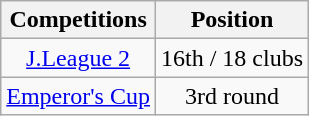<table class="wikitable" style="text-align:center;">
<tr>
<th>Competitions</th>
<th>Position</th>
</tr>
<tr>
<td><a href='#'>J.League 2</a></td>
<td>16th / 18 clubs</td>
</tr>
<tr>
<td><a href='#'>Emperor's Cup</a></td>
<td>3rd round</td>
</tr>
</table>
